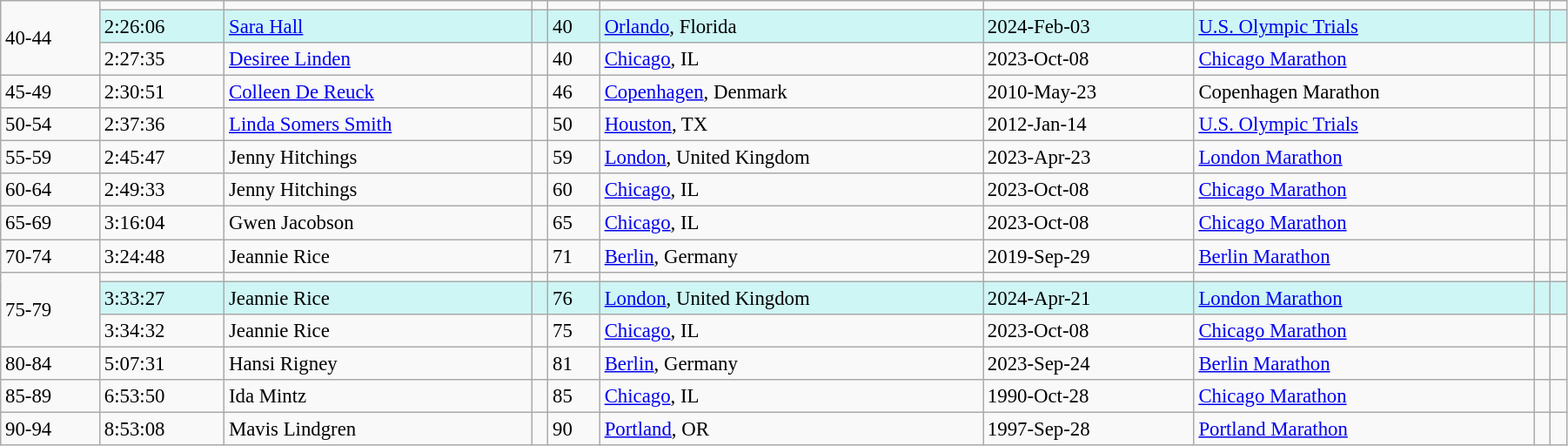<table class="wikitable" style="font-size:95%; width: 95%">
<tr>
<td rowspan="3">40-44</td>
<td></td>
<td></td>
<td></td>
<td></td>
<td></td>
<td></td>
<td></td>
<td></td>
<td></td>
</tr>
<tr style="background:#cef6f5;">
<td>2:26:06</td>
<td><a href='#'>Sara Hall</a></td>
<td></td>
<td>40</td>
<td><a href='#'>Orlando</a>, Florida</td>
<td>2024-Feb-03</td>
<td><a href='#'>U.S. Olympic Trials</a></td>
<td></td>
<td></td>
</tr>
<tr>
<td>2:27:35</td>
<td><a href='#'>Desiree Linden</a></td>
<td></td>
<td>40</td>
<td><a href='#'>Chicago</a>, IL</td>
<td>2023-Oct-08</td>
<td><a href='#'>Chicago Marathon</a></td>
<td></td>
<td></td>
</tr>
<tr>
<td>45-49</td>
<td>2:30:51</td>
<td><a href='#'>Colleen De Reuck</a></td>
<td></td>
<td>46</td>
<td><a href='#'>Copenhagen</a>, Denmark</td>
<td>2010-May-23</td>
<td>Copenhagen Marathon</td>
<td></td>
<td></td>
</tr>
<tr>
<td>50-54</td>
<td>2:37:36</td>
<td><a href='#'>Linda Somers Smith</a></td>
<td></td>
<td>50</td>
<td><a href='#'>Houston</a>, TX</td>
<td>2012-Jan-14</td>
<td><a href='#'>U.S. Olympic Trials</a></td>
<td></td>
<td></td>
</tr>
<tr>
<td>55-59</td>
<td>2:45:47</td>
<td>Jenny Hitchings</td>
<td></td>
<td>59</td>
<td><a href='#'>London</a>, United Kingdom</td>
<td>2023-Apr-23</td>
<td><a href='#'>London Marathon</a></td>
<td></td>
<td></td>
</tr>
<tr>
<td>60-64</td>
<td>2:49:33</td>
<td>Jenny Hitchings</td>
<td></td>
<td>60</td>
<td><a href='#'>Chicago</a>, IL</td>
<td>2023-Oct-08</td>
<td><a href='#'>Chicago Marathon</a></td>
<td></td>
<td></td>
</tr>
<tr>
<td>65-69</td>
<td>3:16:04</td>
<td>Gwen Jacobson</td>
<td></td>
<td>65</td>
<td><a href='#'>Chicago</a>, IL</td>
<td>2023-Oct-08</td>
<td><a href='#'>Chicago Marathon</a></td>
<td></td>
<td></td>
</tr>
<tr>
<td>70-74</td>
<td>3:24:48</td>
<td>Jeannie Rice</td>
<td></td>
<td>71</td>
<td><a href='#'>Berlin</a>, Germany</td>
<td>2019-Sep-29</td>
<td><a href='#'>Berlin Marathon</a></td>
<td></td>
<td></td>
</tr>
<tr>
<td rowspan="3">75-79</td>
<td></td>
<td></td>
<td></td>
<td></td>
<td></td>
<td></td>
<td></td>
<td></td>
<td></td>
</tr>
<tr style="background:#cef6f5;">
<td>3:33:27</td>
<td>Jeannie Rice</td>
<td></td>
<td>76</td>
<td><a href='#'>London</a>, United Kingdom</td>
<td>2024-Apr-21</td>
<td><a href='#'>London Marathon</a></td>
<td></td>
<td></td>
</tr>
<tr>
<td>3:34:32</td>
<td>Jeannie Rice</td>
<td></td>
<td>75</td>
<td><a href='#'>Chicago</a>, IL</td>
<td>2023-Oct-08</td>
<td><a href='#'>Chicago Marathon</a></td>
<td></td>
<td></td>
</tr>
<tr>
<td>80-84</td>
<td>5:07:31</td>
<td>Hansi Rigney</td>
<td></td>
<td>81</td>
<td><a href='#'>Berlin</a>, Germany</td>
<td>2023-Sep-24</td>
<td><a href='#'>Berlin Marathon</a></td>
<td></td>
<td></td>
</tr>
<tr>
<td>85-89</td>
<td>6:53:50</td>
<td>Ida Mintz</td>
<td></td>
<td>85</td>
<td><a href='#'>Chicago</a>, IL</td>
<td>1990-Oct-28</td>
<td><a href='#'>Chicago Marathon</a></td>
<td></td>
<td></td>
</tr>
<tr>
<td>90-94</td>
<td>8:53:08</td>
<td>Mavis Lindgren</td>
<td></td>
<td>90</td>
<td><a href='#'>Portland</a>, OR</td>
<td>1997-Sep-28</td>
<td><a href='#'>Portland Marathon</a></td>
<td></td>
<td></td>
</tr>
</table>
